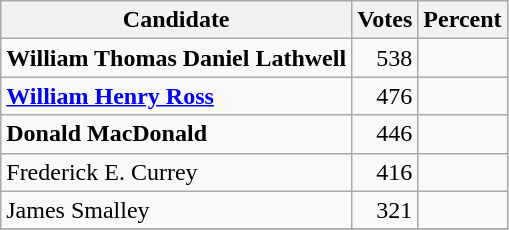<table class="wikitable">
<tr>
<th>Candidate</th>
<th>Votes</th>
<th>Percent</th>
</tr>
<tr>
<td style="font-weight:bold;">William Thomas Daniel Lathwell</td>
<td style="text-align:right;">538</td>
<td style="text-align:right;"></td>
</tr>
<tr>
<td style="font-weight:bold;"><a href='#'>William Henry Ross</a></td>
<td style="text-align:right;">476</td>
<td style="text-align:right;"></td>
</tr>
<tr>
<td style="font-weight:bold;">Donald MacDonald</td>
<td style="text-align:right;">446</td>
<td style="text-align:right;"></td>
</tr>
<tr>
<td>Frederick E. Currey</td>
<td style="text-align:right;">416</td>
<td style="text-align:right;"></td>
</tr>
<tr>
<td>James Smalley</td>
<td style="text-align:right;">321</td>
<td style="text-align:right;"></td>
</tr>
<tr>
</tr>
</table>
